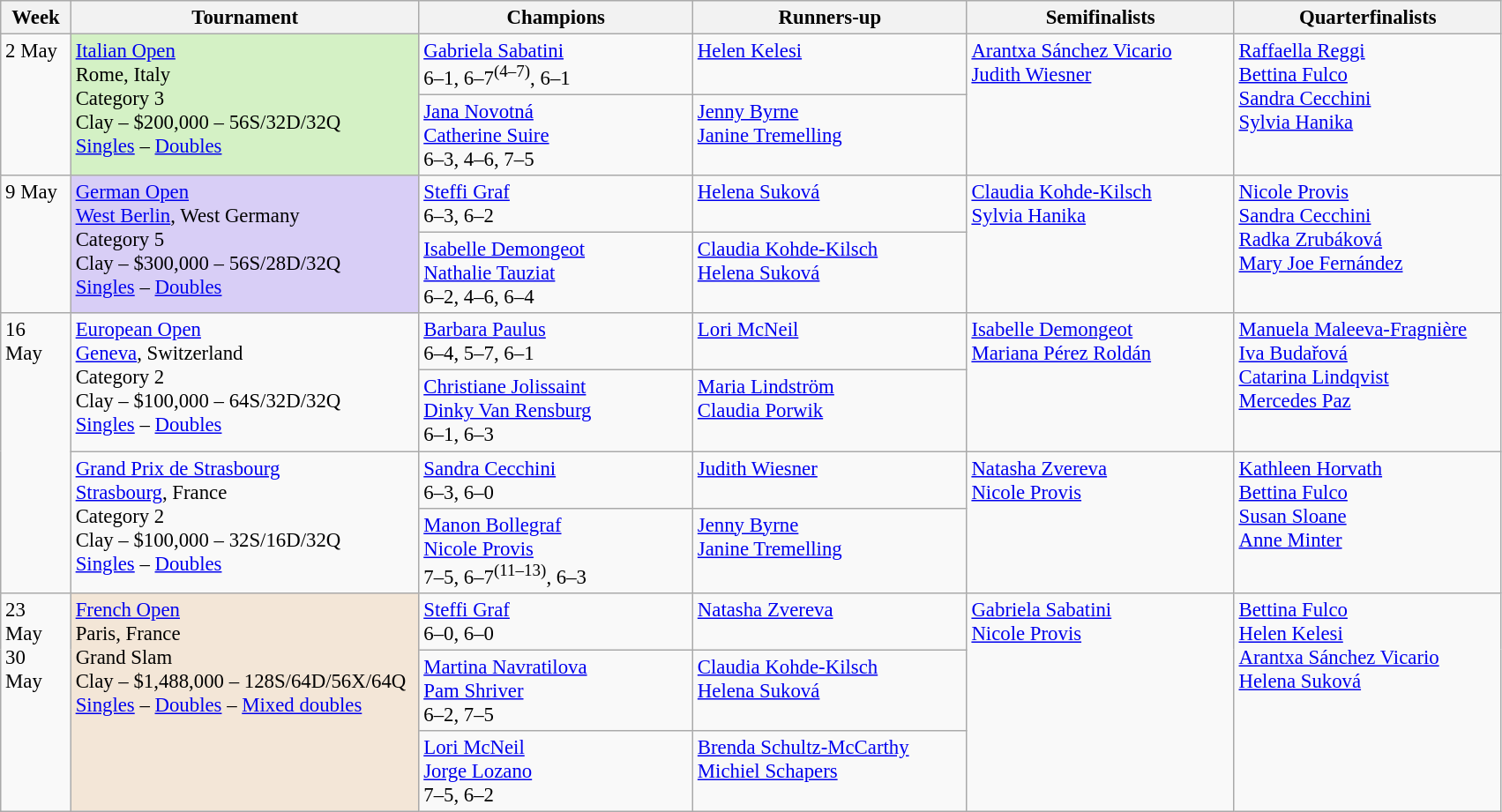<table class=wikitable style=font-size:95%>
<tr>
<th style="width:46px;">Week</th>
<th style="width:256px;">Tournament</th>
<th style="width:200px;">Champions</th>
<th style="width:200px;">Runners-up</th>
<th style="width:195px;">Semifinalists</th>
<th style="width:195px;">Quarterfinalists</th>
</tr>
<tr valign="top">
<td rowspan=2>2 May</td>
<td rowspan=2 style="background:#D4F1C5;"><a href='#'>Italian Open</a><br> Rome, Italy<br>Category 3 <br>Clay – $200,000 – 56S/32D/32Q <br><a href='#'>Singles</a> – <a href='#'>Doubles</a></td>
<td> <a href='#'>Gabriela Sabatini</a><br>6–1, 6–7<sup>(4–7)</sup>, 6–1</td>
<td> <a href='#'>Helen Kelesi</a></td>
<td rowspan=2> <a href='#'>Arantxa Sánchez Vicario</a> <br> <a href='#'>Judith Wiesner</a></td>
<td rowspan=2> <a href='#'>Raffaella Reggi</a> <br> <a href='#'>Bettina Fulco</a> <br> <a href='#'>Sandra Cecchini</a> <br> <a href='#'>Sylvia Hanika</a></td>
</tr>
<tr valign="top">
<td> <a href='#'>Jana Novotná</a><br> <a href='#'>Catherine Suire</a><br>6–3, 4–6, 7–5</td>
<td> <a href='#'>Jenny Byrne</a><br> <a href='#'>Janine Tremelling</a></td>
</tr>
<tr valign="top">
<td rowspan=2>9 May</td>
<td rowspan=2 style="background:#d8cef6;"><a href='#'>German Open</a><br><a href='#'>West Berlin</a>, West Germany <br>Category 5 <br>Clay – $300,000 – 56S/28D/32Q <br><a href='#'>Singles</a> – <a href='#'>Doubles</a></td>
<td> <a href='#'>Steffi Graf</a><br>6–3, 6–2</td>
<td> <a href='#'>Helena Suková</a></td>
<td rowspan=2> <a href='#'>Claudia Kohde-Kilsch</a><br> <a href='#'>Sylvia Hanika</a></td>
<td rowspan=2> <a href='#'>Nicole Provis</a><br> <a href='#'>Sandra Cecchini</a><br>  <a href='#'>Radka Zrubáková</a><br> <a href='#'>Mary Joe Fernández</a></td>
</tr>
<tr valign="top">
<td> <a href='#'>Isabelle Demongeot</a><br> <a href='#'>Nathalie Tauziat</a><br> 6–2, 4–6, 6–4</td>
<td> <a href='#'>Claudia Kohde-Kilsch</a><br> <a href='#'>Helena Suková</a></td>
</tr>
<tr valign="top">
<td rowspan=4>16 May</td>
<td rowspan=2><a href='#'>European Open</a><br><a href='#'>Geneva</a>, Switzerland<br>Category 2 <br>Clay – $100,000 – 64S/32D/32Q <br><a href='#'>Singles</a> – <a href='#'>Doubles</a></td>
<td> <a href='#'>Barbara Paulus</a><br>6–4, 5–7, 6–1</td>
<td> <a href='#'>Lori McNeil</a></td>
<td rowspan=2> <a href='#'>Isabelle Demongeot</a><br> <a href='#'>Mariana Pérez Roldán</a></td>
<td rowspan=2> <a href='#'>Manuela Maleeva-Fragnière</a><br> <a href='#'>Iva Budařová</a><br>  <a href='#'>Catarina Lindqvist</a><br> <a href='#'>Mercedes Paz</a></td>
</tr>
<tr valign="top">
<td> <a href='#'>Christiane Jolissaint</a><br> <a href='#'>Dinky Van Rensburg</a><br> 6–1, 6–3</td>
<td> <a href='#'>Maria Lindström</a><br> <a href='#'>Claudia Porwik</a></td>
</tr>
<tr valign="top">
<td rowspan=2><a href='#'>Grand Prix de Strasbourg</a><br><a href='#'>Strasbourg</a>, France<br>Category 2 <br>Clay – $100,000 – 32S/16D/32Q <br><a href='#'>Singles</a> – <a href='#'>Doubles</a></td>
<td> <a href='#'>Sandra Cecchini</a><br>6–3, 6–0</td>
<td> <a href='#'>Judith Wiesner</a></td>
<td rowspan=2> <a href='#'>Natasha Zvereva</a><br> <a href='#'>Nicole Provis</a></td>
<td rowspan=2> <a href='#'>Kathleen Horvath</a><br> <a href='#'>Bettina Fulco</a><br> <a href='#'>Susan Sloane</a> <br> <a href='#'>Anne Minter</a></td>
</tr>
<tr valign="top">
<td> <a href='#'>Manon Bollegraf</a><br> <a href='#'>Nicole Provis</a><br>7–5, 6–7<sup>(11–13)</sup>, 6–3</td>
<td> <a href='#'>Jenny Byrne</a><br> <a href='#'>Janine Tremelling</a></td>
</tr>
<tr valign=top>
<td rowspan=3>23 May<br>30 May</td>
<td rowspan=3 style="background:#F3E6D7;"><a href='#'>French Open</a><br>Paris, France<br>Grand Slam <br>Clay – $1,488,000 – 128S/64D/56X/64Q <br><a href='#'>Singles</a> – <a href='#'>Doubles</a> – <a href='#'>Mixed doubles</a></td>
<td> <a href='#'>Steffi Graf</a> <br>6–0, 6–0</td>
<td> <a href='#'>Natasha Zvereva</a></td>
<td rowspan=3> <a href='#'>Gabriela Sabatini</a><br> <a href='#'>Nicole Provis</a></td>
<td rowspan=3> <a href='#'>Bettina Fulco</a> <br> <a href='#'>Helen Kelesi</a><br>  <a href='#'>Arantxa Sánchez Vicario</a> <br> <a href='#'>Helena Suková</a></td>
</tr>
<tr valign="top">
<td> <a href='#'>Martina Navratilova</a><br> <a href='#'>Pam Shriver</a> <br>6–2, 7–5</td>
<td> <a href='#'>Claudia Kohde-Kilsch</a><br> <a href='#'>Helena Suková</a></td>
</tr>
<tr valign="top">
<td> <a href='#'>Lori McNeil</a><br> <a href='#'>Jorge Lozano</a> <br>7–5, 6–2</td>
<td> <a href='#'>Brenda Schultz-McCarthy</a><br>  <a href='#'>Michiel Schapers</a></td>
</tr>
</table>
